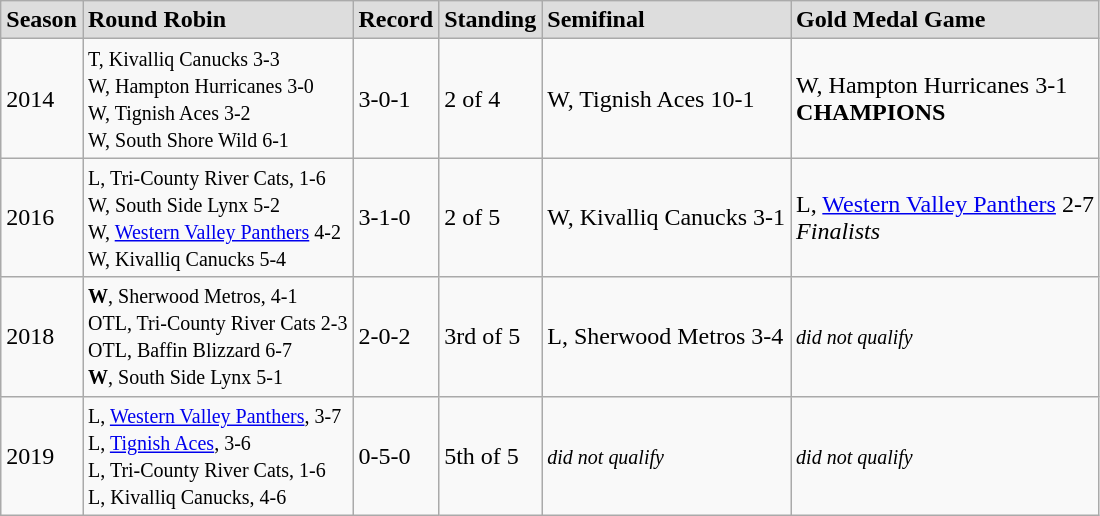<table class="wikitable">
<tr style="font-weight:bold; background-color:#dddddd;" |>
<td>Season</td>
<td>Round Robin</td>
<td>Record</td>
<td>Standing</td>
<td>Semifinal</td>
<td>Gold Medal Game</td>
</tr>
<tr align "center">
<td>2014</td>
<td><small> T, Kivalliq Canucks 3-3<br>W, Hampton Hurricanes 3-0<br>W, Tignish Aces 3-2<br>W, South Shore Wild 6-1</small></td>
<td>3-0-1</td>
<td>2 of 4</td>
<td>W, Tignish Aces 10-1</td>
<td>W, Hampton Hurricanes 3-1<br><strong>CHAMPIONS</strong></td>
</tr>
<tr align "center">
<td>2016</td>
<td><small> L, Tri-County River Cats, 1-6<br>W, South Side Lynx 5-2<br>W, <a href='#'>Western Valley Panthers</a> 4-2<br>W, Kivalliq Canucks 5-4</small></td>
<td>3-1-0</td>
<td>2 of 5</td>
<td>W, Kivalliq Canucks 3-1</td>
<td>L, <a href='#'>Western Valley Panthers</a> 2-7<br> <em>Finalists</em></td>
</tr>
<tr align "center">
<td>2018</td>
<td><small> <strong>W</strong>, Sherwood Metros, 4-1<br>OTL, Tri-County River Cats 2-3<br>OTL, Baffin Blizzard 6-7<br><strong>W</strong>, South Side Lynx 5-1</small></td>
<td>2-0-2</td>
<td>3rd of 5</td>
<td>L, Sherwood Metros 3-4</td>
<td><small><em>did not qualify</em></small></td>
</tr>
<tr align "center">
<td>2019</td>
<td><small> L, <a href='#'>Western Valley Panthers</a>, 3-7<br>L, <a href='#'>Tignish Aces</a>, 3-6<br>L, Tri-County River Cats, 1-6<br>L, Kivalliq Canucks, 4-6</small></td>
<td>0-5-0</td>
<td>5th of 5</td>
<td><small><em>did not qualify</em></small></td>
<td><small><em>did not qualify</em></small></td>
</tr>
</table>
